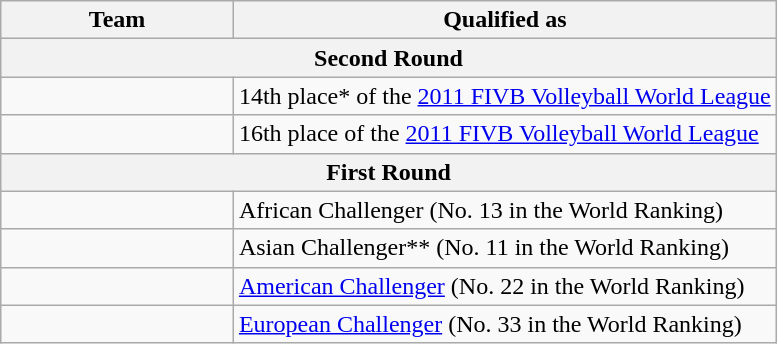<table class="wikitable">
<tr>
<th width=30%>Team</th>
<th width=70%>Qualified as</th>
</tr>
<tr>
<th colspan="2">Second Round</th>
</tr>
<tr>
<td></td>
<td>14th place* of the <a href='#'>2011 FIVB Volleyball World League</a></td>
</tr>
<tr>
<td></td>
<td>16th place of the <a href='#'>2011 FIVB Volleyball World League</a></td>
</tr>
<tr>
<th colspan="2">First Round</th>
</tr>
<tr>
<td></td>
<td>African Challenger (No. 13 in the World Ranking)</td>
</tr>
<tr>
<td></td>
<td>Asian Challenger** (No. 11 in the World Ranking)</td>
</tr>
<tr>
<td></td>
<td><a href='#'>American Challenger</a> (No. 22 in the World Ranking)</td>
</tr>
<tr>
<td></td>
<td><a href='#'>European Challenger</a> (No. 33 in the World Ranking)</td>
</tr>
</table>
